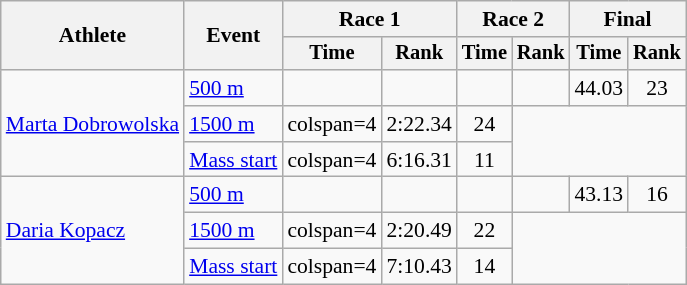<table class="wikitable" style="font-size:90%">
<tr>
<th rowspan=2>Athlete</th>
<th rowspan=2>Event</th>
<th colspan=2>Race 1</th>
<th colspan=2>Race 2</th>
<th colspan=2>Final</th>
</tr>
<tr style="font-size:95%">
<th>Time</th>
<th>Rank</th>
<th>Time</th>
<th>Rank</th>
<th>Time</th>
<th>Rank</th>
</tr>
<tr align=center>
<td align=left rowspan=3><a href='#'>Marta Dobrowolska</a></td>
<td align=left><a href='#'>500 m</a></td>
<td></td>
<td></td>
<td></td>
<td></td>
<td>44.03</td>
<td>23</td>
</tr>
<tr align=center>
<td align=left><a href='#'>1500 m</a></td>
<td>colspan=4 </td>
<td>2:22.34</td>
<td>24</td>
</tr>
<tr align=center>
<td align=left><a href='#'>Mass start</a></td>
<td>colspan=4 </td>
<td>6:16.31</td>
<td>11</td>
</tr>
<tr align=center>
<td align=left rowspan=3><a href='#'>Daria Kopacz</a></td>
<td align=left><a href='#'>500 m</a></td>
<td></td>
<td></td>
<td></td>
<td></td>
<td>43.13</td>
<td>16</td>
</tr>
<tr align=center>
<td align=left><a href='#'>1500 m</a></td>
<td>colspan=4 </td>
<td>2:20.49</td>
<td>22</td>
</tr>
<tr align=center>
<td align=left><a href='#'>Mass start</a></td>
<td>colspan=4 </td>
<td>7:10.43</td>
<td>14</td>
</tr>
</table>
